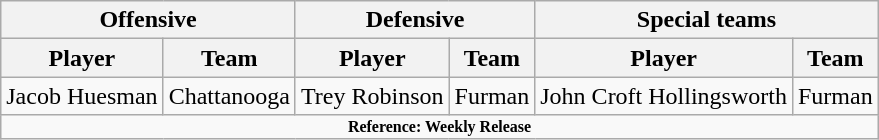<table class="wikitable" border="1">
<tr>
<th colspan="2">Offensive</th>
<th colspan="2">Defensive</th>
<th colspan="2">Special teams</th>
</tr>
<tr>
<th>Player</th>
<th>Team</th>
<th>Player</th>
<th>Team</th>
<th>Player</th>
<th>Team</th>
</tr>
<tr>
<td>Jacob Huesman</td>
<td>Chattanooga</td>
<td>Trey Robinson</td>
<td>Furman</td>
<td>John Croft Hollingsworth</td>
<td>Furman</td>
</tr>
<tr>
<td colspan="8" style="font-size: 8pt" align="center"><strong>Reference: Weekly Release</strong></td>
</tr>
</table>
